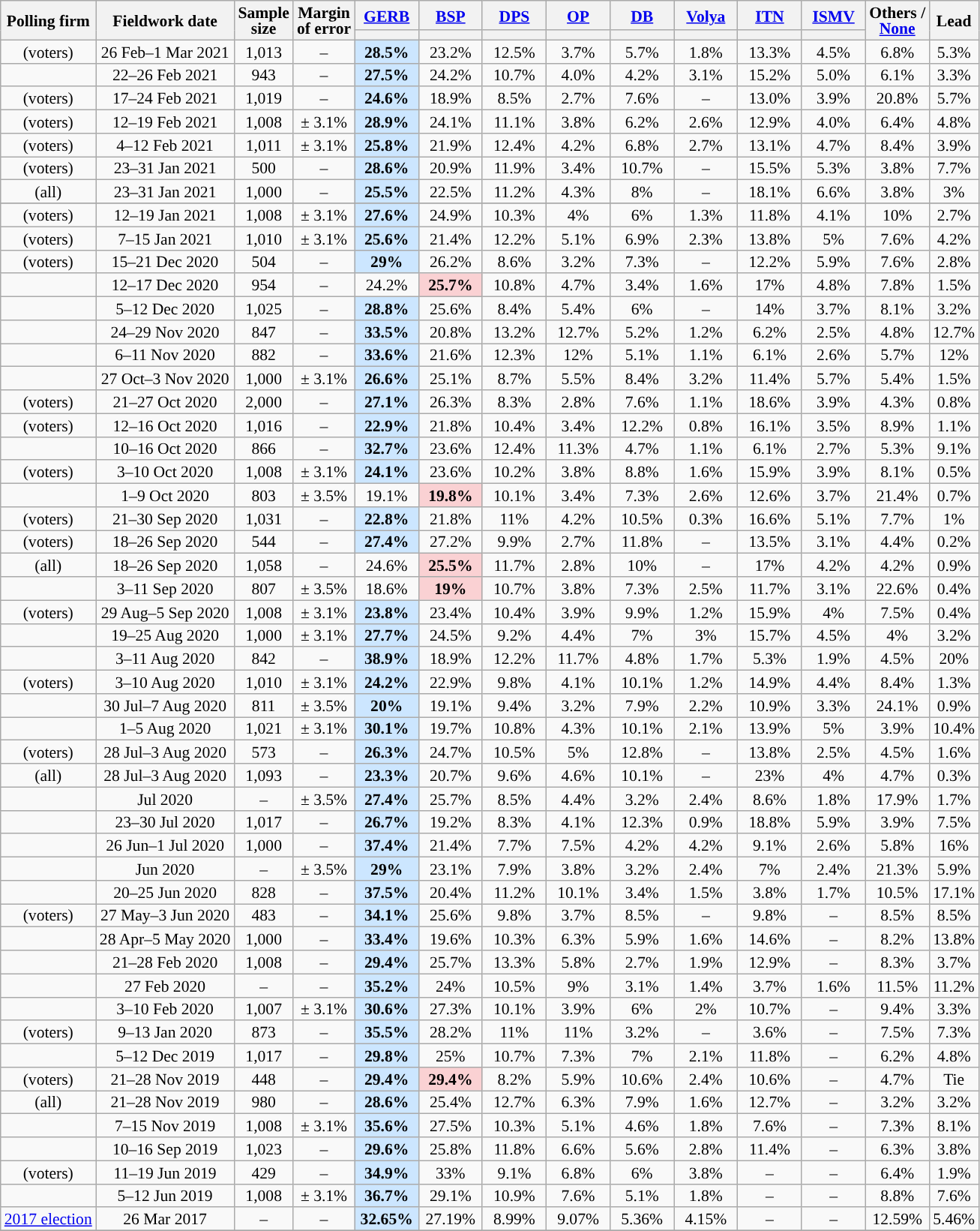<table class="wikitable sortable mw-datatable" style="text-align:center;font-size:90%;line-height:14px;">
<tr>
<th rowspan="2">Polling firm</th>
<th rowspan="2">Fieldwork date</th>
<th rowspan="2">Sample<br>size</th>
<th rowspan="2">Margin<br>of error</th>
<th class="unsortable" style="width:50px;"><a href='#'>GERB</a></th>
<th class="unsortable" style="width:50px;"><a href='#'>BSP</a></th>
<th class="unsortable" style="width:50px;"><a href='#'>DPS</a></th>
<th class="unsortable" style="width:50px;"><a href='#'>OP</a></th>
<th class="unsortable" style="width:50px;"><a href='#'>DB</a></th>
<th class="unsortable" style="width:50px;"><a href='#'>Volya</a></th>
<th class="unsortable" style="width:50px;"><a href='#'>ITN</a></th>
<th class="unsortable" style="width:50px;"><a href='#'>ISMV</a></th>
<th class="unsortable" style="width:50px;" rowspan="2">Others / <a href='#'>None</a></th>
<th rowspan="2">Lead</th>
</tr>
<tr>
<th data-sort-type="number" style="background:"></th>
<th data-sort-type="number" style="background:"></th>
<th data-sort-type="number" style="background:"></th>
<th data-sort-type="number" style="background:"></th>
<th data-sort-type="number" style="background:"></th>
<th data-sort-type="number" style="background:"></th>
<th data-sort-type="number" style="background:"></th>
<th data-sort-type="number" style="background:"></th>
</tr>
<tr>
<td> (voters)</td>
<td data-sort-value="2021-03-01">26 Feb–1 Mar 2021</td>
<td>1,013</td>
<td>–</td>
<td style="background: #CCE6FF;"><strong>28.5%</strong></td>
<td>23.2%</td>
<td>12.5%</td>
<td>3.7%</td>
<td>5.7%</td>
<td>1.8%</td>
<td>13.3%</td>
<td>4.5%</td>
<td>6.8%</td>
<td style="background:">5.3%</td>
</tr>
<tr>
<td></td>
<td data-sort-value="2020-12-17">22–26 Feb 2021</td>
<td>943</td>
<td>–</td>
<td style="background: #CCE6FF;"><strong>27.5%</strong></td>
<td>24.2%</td>
<td>10.7%</td>
<td>4.0%</td>
<td>4.2%</td>
<td>3.1%</td>
<td>15.2%</td>
<td>5.0%</td>
<td>6.1%</td>
<td style="background:">3.3%</td>
</tr>
<tr>
<td> (voters)</td>
<td data-sort-value="2021-02-24">17–24 Feb 2021</td>
<td>1,019</td>
<td>–</td>
<td style="background: #CCE6FF;"><strong>24.6%</strong></td>
<td>18.9%</td>
<td>8.5%</td>
<td>2.7%</td>
<td>7.6%</td>
<td>–</td>
<td>13.0%</td>
<td>3.9%</td>
<td>20.8%</td>
<td style="background:">5.7%</td>
</tr>
<tr>
<td> (voters)</td>
<td data-sort-value="2021-02-19">12–19 Feb 2021</td>
<td>1,008</td>
<td>± 3.1%</td>
<td style="background: #CCE6FF;"><strong>28.9%</strong></td>
<td>24.1%</td>
<td>11.1%</td>
<td>3.8%</td>
<td>6.2%</td>
<td>2.6%</td>
<td>12.9%</td>
<td>4.0%</td>
<td>6.4%</td>
<td style="background:">4.8%</td>
</tr>
<tr>
<td> (voters)</td>
<td data-sort-value="2021-01-15">4–12 Feb 2021</td>
<td>1,011</td>
<td>± 3.1%</td>
<td style="background: #CCE6FF;"><strong>25.8%</strong></td>
<td>21.9%</td>
<td>12.4%</td>
<td>4.2%</td>
<td>6.8%</td>
<td>2.7%</td>
<td>13.1%</td>
<td>4.7%</td>
<td>8.4%</td>
<td style="background:">3.9%</td>
</tr>
<tr>
<td> (voters)</td>
<td data-sort-value="2021-01-31">23–31 Jan 2021</td>
<td>500</td>
<td>–</td>
<td style="background: #CCE6FF;"><strong>28.6%</strong></td>
<td>20.9%</td>
<td>11.9%</td>
<td>3.4%</td>
<td>10.7%</td>
<td>–</td>
<td>15.5%</td>
<td>5.3%</td>
<td>3.8%</td>
<td style="background:">7.7%</td>
</tr>
<tr>
<td> (all)</td>
<td data-sort-value="2021-01-31">23–31 Jan 2021</td>
<td>1,000</td>
<td>–</td>
<td style="background: #CCE6FF;"><strong>25.5%</strong></td>
<td>22.5%</td>
<td>11.2%</td>
<td>4.3%</td>
<td>8%</td>
<td>–</td>
<td>18.1%</td>
<td>6.6%</td>
<td>3.8%</td>
<td style="background:">3%</td>
</tr>
<tr>
</tr>
<tr>
<td> (voters)</td>
<td data-sort-value="2021-01-19">12–19 Jan 2021</td>
<td>1,008</td>
<td>± 3.1%</td>
<td style="background: #CCE6FF;"><strong>27.6%</strong></td>
<td>24.9%</td>
<td>10.3%</td>
<td>4%</td>
<td>6%</td>
<td>1.3%</td>
<td>11.8%</td>
<td>4.1%</td>
<td>10%</td>
<td style="background:">2.7%</td>
</tr>
<tr>
<td> (voters)</td>
<td data-sort-value="2021-01-15">7–15 Jan 2021</td>
<td>1,010</td>
<td>± 3.1%</td>
<td style="background: #CCE6FF;"><strong>25.6%</strong></td>
<td>21.4%</td>
<td>12.2%</td>
<td>5.1%</td>
<td>6.9%</td>
<td>2.3%</td>
<td>13.8%</td>
<td>5%</td>
<td>7.6%</td>
<td style="background:">4.2%</td>
</tr>
<tr>
<td> (voters)</td>
<td data-sort-value="2020-12-21">15–21 Dec 2020</td>
<td>504</td>
<td>–</td>
<td style="background: #CCE6FF;"><strong>29%</strong></td>
<td>26.2%</td>
<td>8.6%</td>
<td>3.2%</td>
<td>7.3%</td>
<td>–</td>
<td>12.2%</td>
<td>5.9%</td>
<td>7.6%</td>
<td style="background:">2.8%</td>
</tr>
<tr>
<td></td>
<td data-sort-value="2020-12-17">12–17 Dec 2020</td>
<td>954</td>
<td>–</td>
<td>24.2%</td>
<td style="background: #FAD1D3;"><strong>25.7%</strong></td>
<td>10.8%</td>
<td>4.7%</td>
<td>3.4%</td>
<td>1.6%</td>
<td>17%</td>
<td>4.8%</td>
<td>7.8%</td>
<td style="background:">1.5%</td>
</tr>
<tr>
<td></td>
<td data-sort-value="2020-12-12">5–12 Dec 2020</td>
<td>1,025</td>
<td>–</td>
<td style="background: #CCE6FF;"><strong>28.8%</strong></td>
<td>25.6%</td>
<td>8.4%</td>
<td>5.4%</td>
<td>6%</td>
<td>–</td>
<td>14%</td>
<td>3.7%</td>
<td>8.1%</td>
<td style="background:">3.2%</td>
</tr>
<tr>
<td></td>
<td data-sort-value="2020-11-29">24–29 Nov 2020</td>
<td>847</td>
<td>–</td>
<td style="background: #CCE6FF;"><strong>33.5%</strong></td>
<td>20.8%</td>
<td>13.2%</td>
<td>12.7%</td>
<td>5.2%</td>
<td>1.2%</td>
<td>6.2%</td>
<td>2.5%</td>
<td>4.8%</td>
<td style="background:">12.7%</td>
</tr>
<tr>
<td></td>
<td data-sort-value="2020-11-11">6–11 Nov 2020</td>
<td>882</td>
<td>–</td>
<td style="background: #CCE6FF;"><strong>33.6%</strong></td>
<td>21.6%</td>
<td>12.3%</td>
<td>12%</td>
<td>5.1%</td>
<td>1.1%</td>
<td>6.1%</td>
<td>2.6%</td>
<td>5.7%</td>
<td style="background:">12%</td>
</tr>
<tr>
<td></td>
<td data-sort-value="2020-11-03">27 Oct–3 Nov 2020</td>
<td>1,000</td>
<td>± 3.1%</td>
<td style="background: #CCE6FF;"><strong>26.6%</strong></td>
<td>25.1%</td>
<td>8.7%</td>
<td>5.5%</td>
<td>8.4%</td>
<td>3.2%</td>
<td>11.4%</td>
<td>5.7%</td>
<td>5.4%</td>
<td style="background:">1.5%</td>
</tr>
<tr>
<td> (voters)</td>
<td data-sort-value="2020-10-27">21–27 Oct 2020</td>
<td>2,000</td>
<td>–</td>
<td style="background: #CCE6FF;"><strong>27.1%</strong></td>
<td>26.3%</td>
<td>8.3%</td>
<td>2.8%</td>
<td>7.6%</td>
<td>1.1%</td>
<td>18.6%</td>
<td>3.9%</td>
<td>4.3%</td>
<td style="background:">0.8%</td>
</tr>
<tr>
<td> (voters)</td>
<td data-sort-value="2020-10-17">12–16 Oct 2020</td>
<td>1,016</td>
<td>–</td>
<td style="background: #CCE6FF;"><strong>22.9%</strong></td>
<td>21.8%</td>
<td>10.4%</td>
<td>3.4%</td>
<td>12.2%</td>
<td>0.8%</td>
<td>16.1%</td>
<td>3.5%</td>
<td>8.9%</td>
<td style="background:">1.1%</td>
</tr>
<tr>
<td></td>
<td data-sort-value="2020-10-16">10–16 Oct 2020</td>
<td>866</td>
<td>–</td>
<td style="background: #CCE6FF;"><strong>32.7%</strong></td>
<td>23.6%</td>
<td>12.4%</td>
<td>11.3%</td>
<td>4.7%</td>
<td>1.1%</td>
<td>6.1%</td>
<td>2.7%</td>
<td>5.3%</td>
<td style="background:">9.1%</td>
</tr>
<tr>
<td> (voters)</td>
<td data-sort-value="2020-10-10">3–10 Oct 2020</td>
<td>1,008</td>
<td>± 3.1%</td>
<td style="background: #CCE6FF;"><strong>24.1%</strong></td>
<td>23.6%</td>
<td>10.2%</td>
<td>3.8%</td>
<td>8.8%</td>
<td>1.6%</td>
<td>15.9%</td>
<td>3.9%</td>
<td>8.1%</td>
<td style="background:">0.5%</td>
</tr>
<tr>
<td></td>
<td data-sort-value="2020-10-09">1–9 Oct 2020</td>
<td>803</td>
<td>± 3.5%</td>
<td>19.1%</td>
<td style="background: #FAD1D3;"><strong>19.8%</strong></td>
<td>10.1%</td>
<td>3.4%</td>
<td>7.3%</td>
<td>2.6%</td>
<td>12.6%</td>
<td>3.7%</td>
<td>21.4%</td>
<td style="background:">0.7%</td>
</tr>
<tr>
<td> (voters)</td>
<td data-sort-value="2020-09-30">21–30 Sep 2020</td>
<td>1,031</td>
<td>–</td>
<td style="background: #CCE6FF;"><strong>22.8%</strong></td>
<td>21.8%</td>
<td>11%</td>
<td>4.2%</td>
<td>10.5%</td>
<td>0.3%</td>
<td>16.6%</td>
<td>5.1%</td>
<td>7.7%</td>
<td style="background:">1%</td>
</tr>
<tr>
<td> (voters)</td>
<td data-sort-value="2020-09-26">18–26 Sep 2020</td>
<td>544</td>
<td>–</td>
<td style="background: #CCE6FF;"><strong>27.4%</strong></td>
<td>27.2%</td>
<td>9.9%</td>
<td>2.7%</td>
<td>11.8%</td>
<td>–</td>
<td>13.5%</td>
<td>3.1%</td>
<td>4.4%</td>
<td style="background:">0.2%</td>
</tr>
<tr>
<td> (all)</td>
<td data-sort-value="2020-09-26">18–26 Sep 2020</td>
<td>1,058</td>
<td>–</td>
<td>24.6%</td>
<td style="background: #FAD1D3;"><strong>25.5%</strong></td>
<td>11.7%</td>
<td>2.8%</td>
<td>10%</td>
<td>–</td>
<td>17%</td>
<td>4.2%</td>
<td>4.2%</td>
<td style="background:">0.9%</td>
</tr>
<tr>
<td></td>
<td data-sort-value="2020-09-11">3–11 Sep 2020</td>
<td>807</td>
<td>± 3.5%</td>
<td>18.6%</td>
<td style="background: #FAD1D3;"><strong>19%</strong></td>
<td>10.7%</td>
<td>3.8%</td>
<td>7.3%</td>
<td>2.5%</td>
<td>11.7%</td>
<td>3.1%</td>
<td>22.6%</td>
<td style="background:">0.4%</td>
</tr>
<tr>
<td> (voters)</td>
<td data-sort-value="2020-09-05">29 Aug–5 Sep 2020</td>
<td>1,008</td>
<td>± 3.1%</td>
<td style="background: #CCE6FF;"><strong>23.8%</strong></td>
<td>23.4%</td>
<td>10.4%</td>
<td>3.9%</td>
<td>9.9%</td>
<td>1.2%</td>
<td>15.9%</td>
<td>4%</td>
<td>7.5%</td>
<td style="background:">0.4%</td>
</tr>
<tr>
<td></td>
<td data-sort-value="2020-08-25">19–25 Aug 2020</td>
<td>1,000</td>
<td>± 3.1%</td>
<td style="background: #CCE6FF;"><strong>27.7%</strong></td>
<td>24.5%</td>
<td>9.2%</td>
<td>4.4%</td>
<td>7%</td>
<td>3%</td>
<td>15.7%</td>
<td>4.5%</td>
<td>4%</td>
<td style="background:">3.2%</td>
</tr>
<tr>
<td></td>
<td data-sort-value="2020-08-11">3–11 Aug 2020</td>
<td>842</td>
<td>–</td>
<td style="background: #CCE6FF;"><strong>38.9%</strong></td>
<td>18.9%</td>
<td>12.2%</td>
<td>11.7%</td>
<td>4.8%</td>
<td>1.7%</td>
<td>5.3%</td>
<td>1.9%</td>
<td>4.5%</td>
<td style="background:">20%</td>
</tr>
<tr>
<td> (voters)</td>
<td data-sort-value="2020-08-10">3–10 Aug 2020</td>
<td>1,010</td>
<td>± 3.1%</td>
<td style="background: #CCE6FF;"><strong>24.2%</strong></td>
<td>22.9%</td>
<td>9.8%</td>
<td>4.1%</td>
<td>10.1%</td>
<td>1.2%</td>
<td>14.9%</td>
<td>4.4%</td>
<td>8.4%</td>
<td style="background:">1.3%</td>
</tr>
<tr>
<td></td>
<td data-sort-value="2020-08-07">30 Jul–7 Aug 2020</td>
<td>811</td>
<td>± 3.5%</td>
<td style="background: #CCE6FF;"><strong>20%</strong></td>
<td>19.1%</td>
<td>9.4%</td>
<td>3.2%</td>
<td>7.9%</td>
<td>2.2%</td>
<td>10.9%</td>
<td>3.3%</td>
<td>24.1%</td>
<td style="background:">0.9%</td>
</tr>
<tr>
<td></td>
<td data-sort-value="2020-08-05">1–5 Aug 2020</td>
<td>1,021</td>
<td>± 3.1%</td>
<td style="background: #CCE6FF;"><strong>30.1%</strong></td>
<td>19.7%</td>
<td>10.8%</td>
<td>4.3%</td>
<td>10.1%</td>
<td>2.1%</td>
<td>13.9%</td>
<td>5%</td>
<td>3.9%</td>
<td style="background:">10.4%</td>
</tr>
<tr>
<td> (voters)</td>
<td data-sort-value="2020-08-03">28 Jul–3 Aug 2020</td>
<td>573</td>
<td>–</td>
<td style="background: #CCE6FF;"><strong>26.3%</strong></td>
<td>24.7%</td>
<td>10.5%</td>
<td>5%</td>
<td>12.8%</td>
<td>–</td>
<td>13.8%</td>
<td>2.5%</td>
<td>4.5%</td>
<td style="background:">1.6%</td>
</tr>
<tr>
<td> (all)</td>
<td data-sort-value="2020-08-03">28 Jul–3 Aug 2020</td>
<td>1,093</td>
<td>–</td>
<td style="background: #CCE6FF;"><strong>23.3%</strong></td>
<td>20.7%</td>
<td>9.6%</td>
<td>4.6%</td>
<td>10.1%</td>
<td>–</td>
<td>23%</td>
<td>4%</td>
<td>4.7%</td>
<td style="background:">0.3%</td>
</tr>
<tr>
<td></td>
<td data-sort-value="2020-07-31">Jul 2020</td>
<td>–</td>
<td>± 3.5%</td>
<td style="background: #CCE6FF;"><strong>27.4%</strong></td>
<td>25.7%</td>
<td>8.5%</td>
<td>4.4%</td>
<td>3.2%</td>
<td>2.4%</td>
<td>8.6%</td>
<td>1.8%</td>
<td>17.9%</td>
<td style="background:">1.7%</td>
</tr>
<tr>
<td></td>
<td data-sort-value="2020-07-30">23–30 Jul 2020</td>
<td>1,017</td>
<td>–</td>
<td style="background: #CCE6FF;"><strong>26.7%</strong></td>
<td>19.2%</td>
<td>8.3%</td>
<td>4.1%</td>
<td>12.3%</td>
<td>0.9%</td>
<td>18.8%</td>
<td>5.9%</td>
<td>3.9%</td>
<td style="background:">7.5%</td>
</tr>
<tr>
<td></td>
<td data-sort-value="2020-07-1">26 Jun–1 Jul 2020</td>
<td>1,000</td>
<td>–</td>
<td style="background: #CCE6FF;"><strong>37.4%</strong></td>
<td>21.4%</td>
<td>7.7%</td>
<td>7.5%</td>
<td>4.2%</td>
<td>4.2%</td>
<td>9.1%</td>
<td>2.6%</td>
<td>5.8%</td>
<td style="background:">16%</td>
</tr>
<tr>
<td></td>
<td data-sort-value="2020-06-30">Jun 2020</td>
<td>–</td>
<td>± 3.5%</td>
<td style="background: #CCE6FF;"><strong>29%</strong></td>
<td>23.1%</td>
<td>7.9%</td>
<td>3.8%</td>
<td>3.2%</td>
<td>2.4%</td>
<td>7%</td>
<td>2.4%</td>
<td>21.3%</td>
<td style="background:">5.9%</td>
</tr>
<tr>
<td></td>
<td data-sort-value="2020-06-25">20–25 Jun 2020</td>
<td>828</td>
<td>–</td>
<td style="background: #CCE6FF;"><strong>37.5%</strong></td>
<td>20.4%</td>
<td>11.2%</td>
<td>10.1%</td>
<td>3.4%</td>
<td>1.5%</td>
<td>3.8%</td>
<td>1.7%</td>
<td>10.5%</td>
<td style="background:">17.1%</td>
</tr>
<tr>
<td> (voters)</td>
<td data-sort-value="2020-06-03">27 May–3 Jun 2020</td>
<td>483</td>
<td>–</td>
<td style="background: #CCE6FF;"><strong>34.1%</strong></td>
<td>25.6%</td>
<td>9.8%</td>
<td>3.7%</td>
<td>8.5%</td>
<td>–</td>
<td>9.8%</td>
<td>–</td>
<td>8.5%</td>
<td style="background:">8.5%</td>
</tr>
<tr>
<td></td>
<td data-sort-value="2020-05-05">28 Apr–5 May 2020</td>
<td>1,000</td>
<td>–</td>
<td style="background: #CCE6FF;"><strong>33.4%</strong></td>
<td>19.6%</td>
<td>10.3%</td>
<td>6.3%</td>
<td>5.9%</td>
<td>1.6%</td>
<td>14.6%</td>
<td>–</td>
<td>8.2%</td>
<td style="background:">13.8%</td>
</tr>
<tr>
<td></td>
<td data-sort-value="2020-02-28">21–28 Feb 2020</td>
<td>1,008</td>
<td>–</td>
<td style="background: #CCE6FF;"><strong>29.4%</strong></td>
<td>25.7%</td>
<td>13.3%</td>
<td>5.8%</td>
<td>2.7%</td>
<td>1.9%</td>
<td>12.9%</td>
<td>–</td>
<td>8.3%</td>
<td style="background:">3.7%</td>
</tr>
<tr>
<td></td>
<td data-sort-value="2020-02-27">27 Feb 2020</td>
<td>–</td>
<td>–</td>
<td style="background: #CCE6FF;"><strong>35.2%</strong></td>
<td>24%</td>
<td>10.5%</td>
<td>9%</td>
<td>3.1%</td>
<td>1.4%</td>
<td>3.7%</td>
<td>1.6%</td>
<td>11.5%</td>
<td style="background:">11.2%</td>
</tr>
<tr>
<td></td>
<td data-sort-value="2020-02-10">3–10 Feb 2020</td>
<td>1,007</td>
<td>± 3.1%</td>
<td style="background: #CCE6FF;"><strong>30.6%</strong></td>
<td>27.3%</td>
<td>10.1%</td>
<td>3.9%</td>
<td>6%</td>
<td>2%</td>
<td>10.7%</td>
<td>–</td>
<td>9.4%</td>
<td style="background:">3.3%</td>
</tr>
<tr>
<td> (voters)</td>
<td data-sort-value="2020-01-13">9–13 Jan 2020</td>
<td>873</td>
<td>–</td>
<td style="background: #CCE6FF;"><strong>35.5%</strong></td>
<td>28.2%</td>
<td>11%</td>
<td>11%</td>
<td>3.2%</td>
<td>–</td>
<td>3.6%</td>
<td>–</td>
<td>7.5%</td>
<td style="background:">7.3%</td>
</tr>
<tr>
<td></td>
<td data-sort-value="2019-12-12">5–12 Dec 2019</td>
<td>1,017</td>
<td>–</td>
<td style="background: #CCE6FF;"><strong>29.8%</strong></td>
<td>25%</td>
<td>10.7%</td>
<td>7.3%</td>
<td>7%</td>
<td>2.1%</td>
<td>11.8%</td>
<td>–</td>
<td>6.2%</td>
<td style="background:">4.8%</td>
</tr>
<tr>
<td> (voters)</td>
<td data-sort-value="2019-11-28">21–28 Nov 2019</td>
<td>448</td>
<td>–</td>
<td style="background: #CCE6FF;"><strong>29.4%</strong></td>
<td style="background: #FAD1D3;"><strong>29.4%</strong></td>
<td>8.2%</td>
<td>5.9%</td>
<td>10.6%</td>
<td>2.4%</td>
<td>10.6%</td>
<td>–</td>
<td>4.7%</td>
<td>Tie</td>
</tr>
<tr>
<td> (all)</td>
<td data-sort-value="2019-11-28">21–28 Nov 2019</td>
<td>980</td>
<td>–</td>
<td style="background: #CCE6FF;"><strong>28.6%</strong></td>
<td>25.4%</td>
<td>12.7%</td>
<td>6.3%</td>
<td>7.9%</td>
<td>1.6%</td>
<td>12.7%</td>
<td>–</td>
<td>3.2%</td>
<td style="background:">3.2%</td>
</tr>
<tr>
<td></td>
<td data-sort-value="2019-11-15">7–15 Nov 2019</td>
<td>1,008</td>
<td>± 3.1%</td>
<td style="background: #CCE6FF;"><strong>35.6%</strong></td>
<td>27.5%</td>
<td>10.3%</td>
<td>5.1%</td>
<td>4.6%</td>
<td>1.8%</td>
<td>7.6%</td>
<td>–</td>
<td>7.3%</td>
<td style="background:">8.1%</td>
</tr>
<tr>
<td></td>
<td data-sort-value="2019-09-16">10–16 Sep 2019</td>
<td>1,023</td>
<td>–</td>
<td style="background: #CCE6FF;"><strong>29.6%</strong></td>
<td>25.8%</td>
<td>11.8%</td>
<td>6.6%</td>
<td>5.6%</td>
<td>2.8%</td>
<td>11.4%</td>
<td>–</td>
<td>6.3%</td>
<td style="background:">3.8%</td>
</tr>
<tr>
<td> (voters)</td>
<td data-sort-value="2019-06-19">11–19 Jun 2019</td>
<td>429</td>
<td>–</td>
<td style="background: #CCE6FF;"><strong>34.9%</strong></td>
<td>33%</td>
<td>9.1%</td>
<td>6.8%</td>
<td>6%</td>
<td>3.8%</td>
<td>–</td>
<td>–</td>
<td>6.4%</td>
<td style="background:">1.9%</td>
</tr>
<tr>
<td></td>
<td data-sort-value="2019-06-12">5–12 Jun 2019</td>
<td>1,008</td>
<td>± 3.1%</td>
<td style="background: #CCE6FF;"><strong>36.7%</strong></td>
<td>29.1%</td>
<td>10.9%</td>
<td>7.6%</td>
<td>5.1%</td>
<td>1.8%</td>
<td>–</td>
<td>–</td>
<td>8.8%</td>
<td style="background:">7.6%</td>
</tr>
<tr>
<td><a href='#'>2017 election</a></td>
<td data-sort-value="2017-03-26">26 Mar 2017</td>
<td>–</td>
<td>–</td>
<td style="background: #CCE6FF;"><strong>32.65%</strong></td>
<td>27.19%</td>
<td>8.99%</td>
<td>9.07%</td>
<td>5.36%</td>
<td>4.15%</td>
<td>–</td>
<td>–</td>
<td>12.59%</td>
<td style="background:">5.46%</td>
</tr>
<tr style="background:#D5D5D5;">
</tr>
</table>
